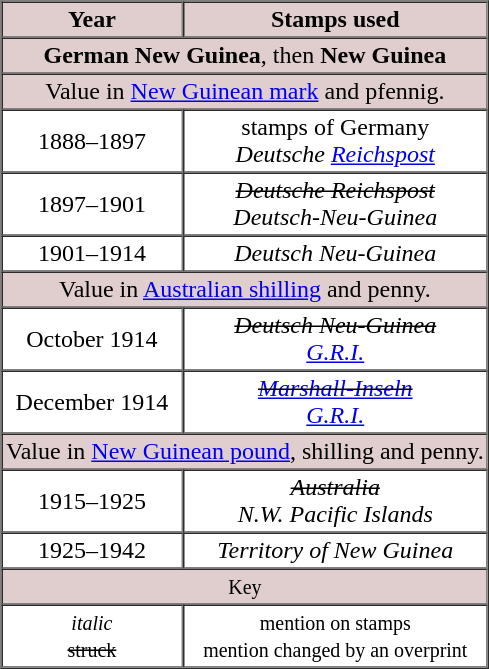<table border="1" cellpadding="2" cellspacing="0" style="text-align:center">
<tr>
<th style="background:#E0CECE">Year</th>
<th style="background:#E0CECE">Stamps used</th>
</tr>
<tr>
<td style="background:#E0CECE" colspan="2"><strong>German New Guinea</strong>, then <strong>New Guinea</strong></td>
</tr>
<tr>
<td style="background:#E0CECE" colspan="2">Value in <a href='#'>New Guinean mark</a> and pfennig.</td>
</tr>
<tr>
<td>1888–1897</td>
<td>stamps of Germany<br><em>Deutsche <a href='#'>Reichspost</a></em></td>
</tr>
<tr>
<td>1897–1901</td>
<td><s><em>Deutsche Reichspost</em></s><br><em>Deutsch-Neu-Guinea</em></td>
</tr>
<tr>
<td>1901–1914</td>
<td><em>Deutsch Neu-Guinea</em></td>
</tr>
<tr>
<td style="background:#E0CECE" colspan="2">Value in <a href='#'>Australian shilling</a> and penny.</td>
</tr>
<tr>
<td>October 1914</td>
<td><s><em>Deutsch Neu-Guinea</em></s><br><em><a href='#'>G.R.I.</a></em></td>
</tr>
<tr>
<td>December 1914</td>
<td><s><em><a href='#'>Marshall-Inseln</a></em></s><br><em><a href='#'>G.R.I.</a></em></td>
</tr>
<tr>
<td style="background:#E0CECE" colspan="2">Value in <a href='#'>New Guinean pound</a>, shilling and penny.</td>
</tr>
<tr>
<td>1915–1925</td>
<td><s><em>Australia</em></s><br><em>N.W. Pacific Islands</em></td>
</tr>
<tr>
<td>1925–1942</td>
<td><em>Territory of New Guinea</em></td>
</tr>
<tr>
<td style="background:#E0CECE" colspan="2"><small>Key</small></td>
</tr>
<tr>
<td><small><em>italic</em><br><s>struck</s></small></td>
<td><small>mention on stamps<br>mention changed by an overprint</small></td>
</tr>
<tr>
</tr>
</table>
